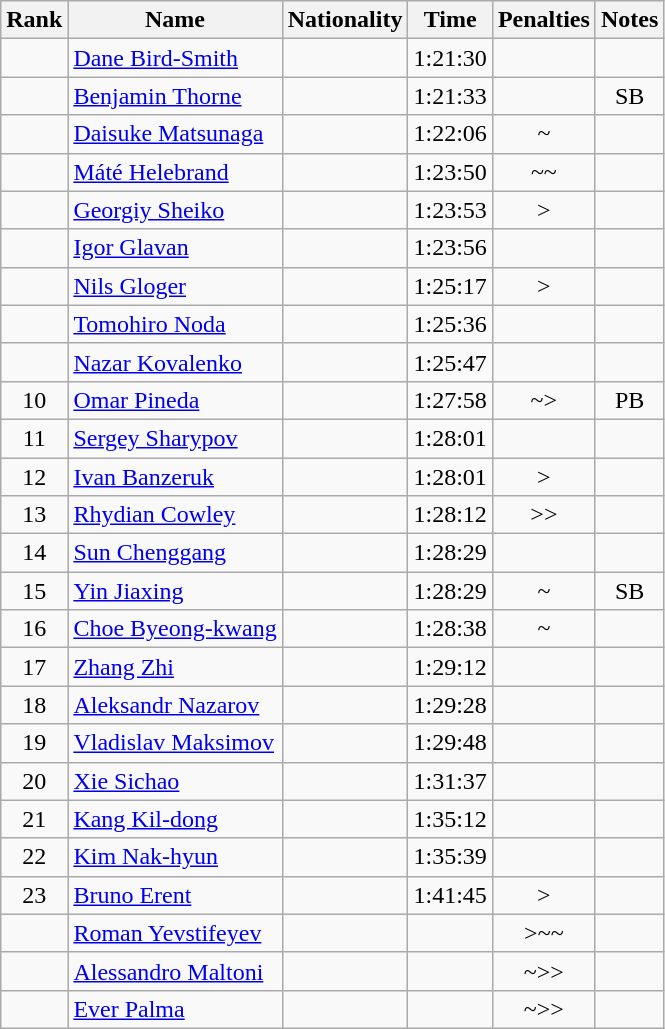<table class="wikitable sortable" style="text-align:center">
<tr>
<th>Rank</th>
<th>Name</th>
<th>Nationality</th>
<th>Time</th>
<th>Penalties</th>
<th>Notes</th>
</tr>
<tr>
<td></td>
<td align=left><a href='#'>Dane Bird-Smith</a></td>
<td align=left></td>
<td>1:21:30</td>
<td></td>
<td></td>
</tr>
<tr>
<td></td>
<td align=left><a href='#'>Benjamin Thorne</a></td>
<td align=left></td>
<td>1:21:33</td>
<td></td>
<td>SB</td>
</tr>
<tr>
<td></td>
<td align=left><a href='#'>Daisuke Matsunaga</a></td>
<td align=left></td>
<td>1:22:06</td>
<td>~</td>
<td></td>
</tr>
<tr>
<td></td>
<td align=left><a href='#'>Máté Helebrand</a></td>
<td align=left></td>
<td>1:23:50</td>
<td>~~</td>
<td></td>
</tr>
<tr>
<td></td>
<td align=left><a href='#'>Georgiy Sheiko</a></td>
<td align=left></td>
<td>1:23:53</td>
<td>></td>
<td></td>
</tr>
<tr>
<td></td>
<td align=left><a href='#'>Igor Glavan</a></td>
<td align=left></td>
<td>1:23:56</td>
<td></td>
<td></td>
</tr>
<tr>
<td></td>
<td align=left><a href='#'>Nils Gloger</a></td>
<td align=left></td>
<td>1:25:17</td>
<td>></td>
<td></td>
</tr>
<tr>
<td></td>
<td align=left><a href='#'>Tomohiro Noda</a></td>
<td align=left></td>
<td>1:25:36</td>
<td></td>
<td></td>
</tr>
<tr>
<td></td>
<td align=left><a href='#'>Nazar Kovalenko</a></td>
<td align=left></td>
<td>1:25:47</td>
<td></td>
<td></td>
</tr>
<tr>
<td>10</td>
<td align=left><a href='#'>Omar Pineda</a></td>
<td align=left></td>
<td>1:27:58</td>
<td>~></td>
<td>PB</td>
</tr>
<tr>
<td>11</td>
<td align=left><a href='#'>Sergey Sharypov</a></td>
<td align=left></td>
<td>1:28:01</td>
<td></td>
<td></td>
</tr>
<tr>
<td>12</td>
<td align=left><a href='#'>Ivan Banzeruk</a></td>
<td align=left></td>
<td>1:28:01</td>
<td>></td>
<td></td>
</tr>
<tr>
<td>13</td>
<td align=left><a href='#'>Rhydian Cowley</a></td>
<td align=left></td>
<td>1:28:12</td>
<td>>></td>
<td></td>
</tr>
<tr>
<td>14</td>
<td align=left><a href='#'>Sun Chenggang</a></td>
<td align=left></td>
<td>1:28:29</td>
<td></td>
<td></td>
</tr>
<tr>
<td>15</td>
<td align=left><a href='#'>Yin Jiaxing</a></td>
<td align=left></td>
<td>1:28:29</td>
<td>~</td>
<td>SB</td>
</tr>
<tr>
<td>16</td>
<td align=left><a href='#'>Choe Byeong-kwang</a></td>
<td align=left></td>
<td>1:28:38</td>
<td>~</td>
<td></td>
</tr>
<tr>
<td>17</td>
<td align=left><a href='#'>Zhang Zhi</a></td>
<td align=left></td>
<td>1:29:12</td>
<td></td>
<td></td>
</tr>
<tr>
<td>18</td>
<td align=left><a href='#'>Aleksandr Nazarov</a></td>
<td align=left></td>
<td>1:29:28</td>
<td></td>
<td></td>
</tr>
<tr>
<td>19</td>
<td align=left><a href='#'>Vladislav Maksimov</a></td>
<td align=left></td>
<td>1:29:48</td>
<td></td>
<td></td>
</tr>
<tr>
<td>20</td>
<td align=left><a href='#'>Xie Sichao</a></td>
<td align=left></td>
<td>1:31:37</td>
<td></td>
<td></td>
</tr>
<tr>
<td>21</td>
<td align=left><a href='#'>Kang Kil-dong</a></td>
<td align=left></td>
<td>1:35:12</td>
<td></td>
<td></td>
</tr>
<tr>
<td>22</td>
<td align=left><a href='#'>Kim Nak-hyun</a></td>
<td align=left></td>
<td>1:35:39</td>
<td></td>
<td></td>
</tr>
<tr>
<td>23</td>
<td align=left><a href='#'>Bruno Erent</a></td>
<td align=left></td>
<td>1:41:45</td>
<td>></td>
<td></td>
</tr>
<tr>
<td></td>
<td align=left><a href='#'>Roman Yevstifeyev</a></td>
<td align=left></td>
<td></td>
<td>>~~</td>
<td></td>
</tr>
<tr>
<td></td>
<td align=left><a href='#'>Alessandro Maltoni</a></td>
<td align=left></td>
<td></td>
<td>~>></td>
<td></td>
</tr>
<tr>
<td></td>
<td align=left><a href='#'>Ever Palma</a></td>
<td align=left></td>
<td></td>
<td>~>></td>
<td></td>
</tr>
</table>
